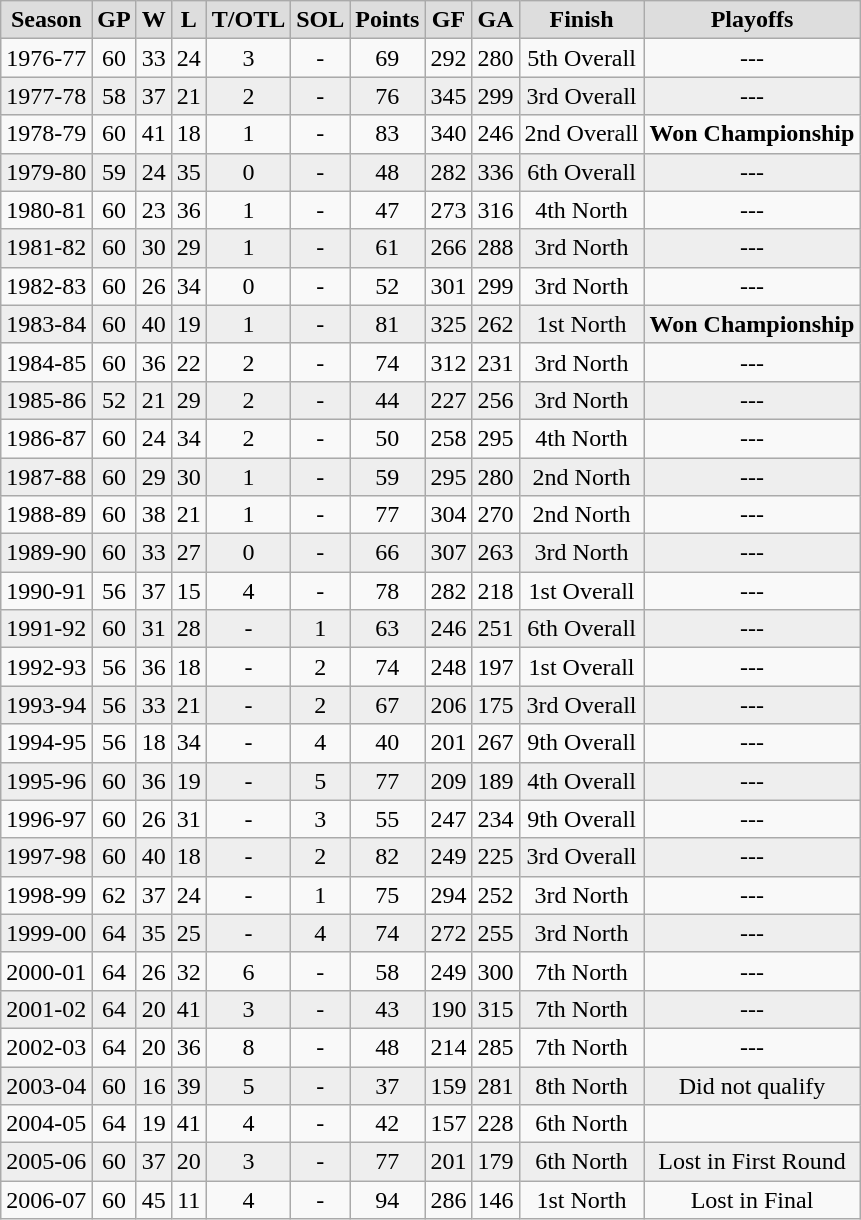<table class="wikitable">
<tr align="center"  bgcolor="#dddddd">
<td><strong>Season</strong></td>
<td><strong>GP </strong></td>
<td><strong> W </strong></td>
<td><strong> L </strong></td>
<td><strong> T/OTL </strong></td>
<td><strong>SOL</strong></td>
<td><strong>Points</strong></td>
<td><strong>GF </strong></td>
<td><strong>GA </strong></td>
<td><strong>Finish</strong></td>
<td><strong>Playoffs</strong></td>
</tr>
<tr align="center">
<td>1976-77</td>
<td>60</td>
<td>33</td>
<td>24</td>
<td>3</td>
<td>-</td>
<td>69</td>
<td>292</td>
<td>280</td>
<td>5th Overall</td>
<td>---</td>
</tr>
<tr align="center" bgcolor="#eeeeee">
<td>1977-78</td>
<td>58</td>
<td>37</td>
<td>21</td>
<td>2</td>
<td>-</td>
<td>76</td>
<td>345</td>
<td>299</td>
<td>3rd Overall</td>
<td>---</td>
</tr>
<tr align="center">
<td>1978-79</td>
<td>60</td>
<td>41</td>
<td>18</td>
<td>1</td>
<td>-</td>
<td>83</td>
<td>340</td>
<td>246</td>
<td>2nd Overall</td>
<td><strong>Won Championship</strong></td>
</tr>
<tr align="center" bgcolor="#eeeeee">
<td>1979-80</td>
<td>59</td>
<td>24</td>
<td>35</td>
<td>0</td>
<td>-</td>
<td>48</td>
<td>282</td>
<td>336</td>
<td>6th Overall</td>
<td>---</td>
</tr>
<tr align="center">
<td>1980-81</td>
<td>60</td>
<td>23</td>
<td>36</td>
<td>1</td>
<td>-</td>
<td>47</td>
<td>273</td>
<td>316</td>
<td>4th North</td>
<td>---</td>
</tr>
<tr align="center" bgcolor="#eeeeee">
<td>1981-82</td>
<td>60</td>
<td>30</td>
<td>29</td>
<td>1</td>
<td>-</td>
<td>61</td>
<td>266</td>
<td>288</td>
<td>3rd North</td>
<td>---</td>
</tr>
<tr align="center">
<td>1982-83</td>
<td>60</td>
<td>26</td>
<td>34</td>
<td>0</td>
<td>-</td>
<td>52</td>
<td>301</td>
<td>299</td>
<td>3rd North</td>
<td>---</td>
</tr>
<tr align="center" bgcolor="#eeeeee">
<td>1983-84</td>
<td>60</td>
<td>40</td>
<td>19</td>
<td>1</td>
<td>-</td>
<td>81</td>
<td>325</td>
<td>262</td>
<td>1st North</td>
<td><strong>Won Championship</strong></td>
</tr>
<tr align="center">
<td>1984-85</td>
<td>60</td>
<td>36</td>
<td>22</td>
<td>2</td>
<td>-</td>
<td>74</td>
<td>312</td>
<td>231</td>
<td>3rd North</td>
<td>---</td>
</tr>
<tr align="center" bgcolor="#eeeeee">
<td>1985-86</td>
<td>52</td>
<td>21</td>
<td>29</td>
<td>2</td>
<td>-</td>
<td>44</td>
<td>227</td>
<td>256</td>
<td>3rd North</td>
<td>---</td>
</tr>
<tr align="center">
<td>1986-87</td>
<td>60</td>
<td>24</td>
<td>34</td>
<td>2</td>
<td>-</td>
<td>50</td>
<td>258</td>
<td>295</td>
<td>4th North</td>
<td>---</td>
</tr>
<tr align="center" bgcolor="#eeeeee">
<td>1987-88</td>
<td>60</td>
<td>29</td>
<td>30</td>
<td>1</td>
<td>-</td>
<td>59</td>
<td>295</td>
<td>280</td>
<td>2nd North</td>
<td>---</td>
</tr>
<tr align="center">
<td>1988-89</td>
<td>60</td>
<td>38</td>
<td>21</td>
<td>1</td>
<td>-</td>
<td>77</td>
<td>304</td>
<td>270</td>
<td>2nd North</td>
<td>---</td>
</tr>
<tr align="center" bgcolor="#eeeeee">
<td>1989-90</td>
<td>60</td>
<td>33</td>
<td>27</td>
<td>0</td>
<td>-</td>
<td>66</td>
<td>307</td>
<td>263</td>
<td>3rd North</td>
<td>---</td>
</tr>
<tr align="center">
<td>1990-91</td>
<td>56</td>
<td>37</td>
<td>15</td>
<td>4</td>
<td>-</td>
<td>78</td>
<td>282</td>
<td>218</td>
<td>1st Overall</td>
<td>---</td>
</tr>
<tr align="center" bgcolor="#eeeeee">
<td>1991-92</td>
<td>60</td>
<td>31</td>
<td>28</td>
<td>-</td>
<td>1</td>
<td>63</td>
<td>246</td>
<td>251</td>
<td>6th Overall</td>
<td>---</td>
</tr>
<tr align="center">
<td>1992-93</td>
<td>56</td>
<td>36</td>
<td>18</td>
<td>-</td>
<td>2</td>
<td>74</td>
<td>248</td>
<td>197</td>
<td>1st Overall</td>
<td>---</td>
</tr>
<tr align="center" bgcolor="#eeeeee">
<td>1993-94</td>
<td>56</td>
<td>33</td>
<td>21</td>
<td>-</td>
<td>2</td>
<td>67</td>
<td>206</td>
<td>175</td>
<td>3rd Overall</td>
<td>---</td>
</tr>
<tr align="center">
<td>1994-95</td>
<td>56</td>
<td>18</td>
<td>34</td>
<td>-</td>
<td>4</td>
<td>40</td>
<td>201</td>
<td>267</td>
<td>9th Overall</td>
<td>---</td>
</tr>
<tr align="center" bgcolor="#eeeeee">
<td>1995-96</td>
<td>60</td>
<td>36</td>
<td>19</td>
<td>-</td>
<td>5</td>
<td>77</td>
<td>209</td>
<td>189</td>
<td>4th Overall</td>
<td>---</td>
</tr>
<tr align="center">
<td>1996-97</td>
<td>60</td>
<td>26</td>
<td>31</td>
<td>-</td>
<td>3</td>
<td>55</td>
<td>247</td>
<td>234</td>
<td>9th Overall</td>
<td>---</td>
</tr>
<tr align="center" bgcolor="#eeeeee">
<td>1997-98</td>
<td>60</td>
<td>40</td>
<td>18</td>
<td>-</td>
<td>2</td>
<td>82</td>
<td>249</td>
<td>225</td>
<td>3rd Overall</td>
<td>---</td>
</tr>
<tr align="center">
<td>1998-99</td>
<td>62</td>
<td>37</td>
<td>24</td>
<td>-</td>
<td>1</td>
<td>75</td>
<td>294</td>
<td>252</td>
<td>3rd North</td>
<td>---</td>
</tr>
<tr align="center" bgcolor="#eeeeee">
<td>1999-00</td>
<td>64</td>
<td>35</td>
<td>25</td>
<td>-</td>
<td>4</td>
<td>74</td>
<td>272</td>
<td>255</td>
<td>3rd North</td>
<td>---</td>
</tr>
<tr align="center">
<td>2000-01</td>
<td>64</td>
<td>26</td>
<td>32</td>
<td>6</td>
<td>-</td>
<td>58</td>
<td>249</td>
<td>300</td>
<td>7th North</td>
<td>---</td>
</tr>
<tr align="center" bgcolor="#eeeeee">
<td>2001-02</td>
<td>64</td>
<td>20</td>
<td>41</td>
<td>3</td>
<td>-</td>
<td>43</td>
<td>190</td>
<td>315</td>
<td>7th North</td>
<td>---</td>
</tr>
<tr align="center">
<td>2002-03</td>
<td>64</td>
<td>20</td>
<td>36</td>
<td>8</td>
<td>-</td>
<td>48</td>
<td>214</td>
<td>285</td>
<td>7th North</td>
<td>---</td>
</tr>
<tr align="center" bgcolor="#eeeeee">
<td>2003-04</td>
<td>60</td>
<td>16</td>
<td>39</td>
<td>5</td>
<td>-</td>
<td>37</td>
<td>159</td>
<td>281</td>
<td>8th North</td>
<td>Did not qualify</td>
</tr>
<tr align="center">
<td>2004-05</td>
<td>64</td>
<td>19</td>
<td>41</td>
<td>4</td>
<td>-</td>
<td>42</td>
<td>157</td>
<td>228</td>
<td>6th North</td>
<td></td>
</tr>
<tr align="center" bgcolor="#eeeeee">
<td>2005-06</td>
<td>60</td>
<td>37</td>
<td>20</td>
<td>3</td>
<td>-</td>
<td>77</td>
<td>201</td>
<td>179</td>
<td>6th North</td>
<td>Lost in First Round</td>
</tr>
<tr align="center">
<td>2006-07</td>
<td>60</td>
<td>45</td>
<td>11</td>
<td>4</td>
<td>-</td>
<td>94</td>
<td>286</td>
<td>146</td>
<td>1st North</td>
<td>Lost in Final</td>
</tr>
</table>
